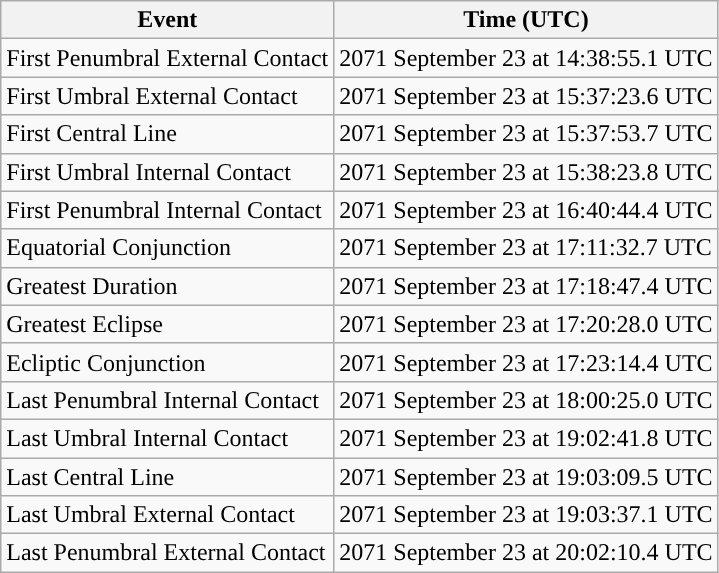<table class="wikitable">
<tr>
<th>Event</th>
<th>Time (UTC)</th>
</tr>
<tr>
<td>First Penumbral External Contact</td>
<td>2071 September 23 at 14:38:55.1 UTC</td>
</tr>
<tr>
<td>First Umbral External Contact</td>
<td>2071 September 23 at 15:37:23.6 UTC</td>
</tr>
<tr>
<td>First Central Line</td>
<td>2071 September 23 at 15:37:53.7 UTC</td>
</tr>
<tr>
<td>First Umbral Internal Contact</td>
<td>2071 September 23 at 15:38:23.8 UTC</td>
</tr>
<tr>
<td>First Penumbral Internal Contact</td>
<td>2071 September 23 at 16:40:44.4 UTC</td>
</tr>
<tr>
<td>Equatorial Conjunction</td>
<td>2071 September 23 at 17:11:32.7 UTC</td>
</tr>
<tr>
<td>Greatest Duration</td>
<td>2071 September 23 at 17:18:47.4 UTC</td>
</tr>
<tr>
<td>Greatest Eclipse</td>
<td>2071 September 23 at 17:20:28.0 UTC</td>
</tr>
<tr>
<td>Ecliptic Conjunction</td>
<td>2071 September 23 at 17:23:14.4 UTC</td>
</tr>
<tr>
<td>Last Penumbral Internal Contact</td>
<td>2071 September 23 at 18:00:25.0 UTC</td>
</tr>
<tr>
<td>Last Umbral Internal Contact</td>
<td>2071 September 23 at 19:02:41.8 UTC</td>
</tr>
<tr>
<td>Last Central Line</td>
<td>2071 September 23 at 19:03:09.5 UTC</td>
</tr>
<tr>
<td>Last Umbral External Contact</td>
<td>2071 September 23 at 19:03:37.1 UTC</td>
</tr>
<tr>
<td>Last Penumbral External Contact</td>
<td>2071 September 23 at 20:02:10.4 UTC</td>
</tr>
</table>
